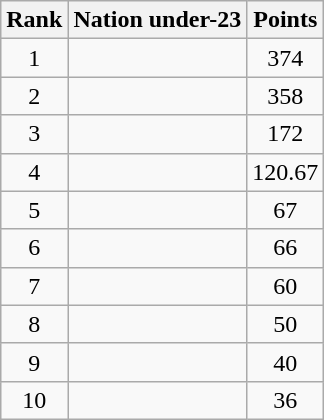<table class="wikitable sortable">
<tr>
<th>Rank</th>
<th>Nation under-23</th>
<th>Points</th>
</tr>
<tr>
<td align=center>1</td>
<td></td>
<td align=center>374</td>
</tr>
<tr>
<td align=center>2</td>
<td></td>
<td align=center>358</td>
</tr>
<tr>
<td align=center>3</td>
<td></td>
<td align=center>172</td>
</tr>
<tr>
<td align=center>4</td>
<td></td>
<td align=center>120.67</td>
</tr>
<tr>
<td align=center>5</td>
<td></td>
<td align=center>67</td>
</tr>
<tr>
<td align=center>6</td>
<td></td>
<td align=center>66</td>
</tr>
<tr>
<td align=center>7</td>
<td></td>
<td align=center>60</td>
</tr>
<tr>
<td align=center>8</td>
<td></td>
<td align=center>50</td>
</tr>
<tr>
<td align=center>9</td>
<td></td>
<td align=center>40</td>
</tr>
<tr>
<td align=center>10</td>
<td></td>
<td align=center>36</td>
</tr>
</table>
